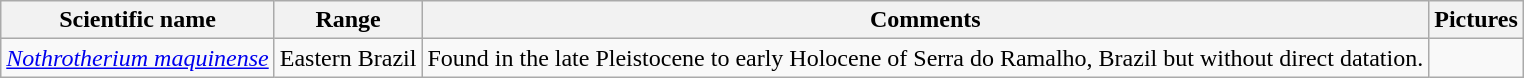<table class="wikitable">
<tr>
<th>Scientific name</th>
<th>Range</th>
<th class="unsortable">Comments</th>
<th>Pictures</th>
</tr>
<tr>
<td><em><a href='#'>Nothrotherium maquinense</a></em></td>
<td>Eastern Brazil</td>
<td>Found in the late Pleistocene to early Holocene of Serra do Ramalho, Brazil but without direct datation.</td>
<td></td>
</tr>
</table>
